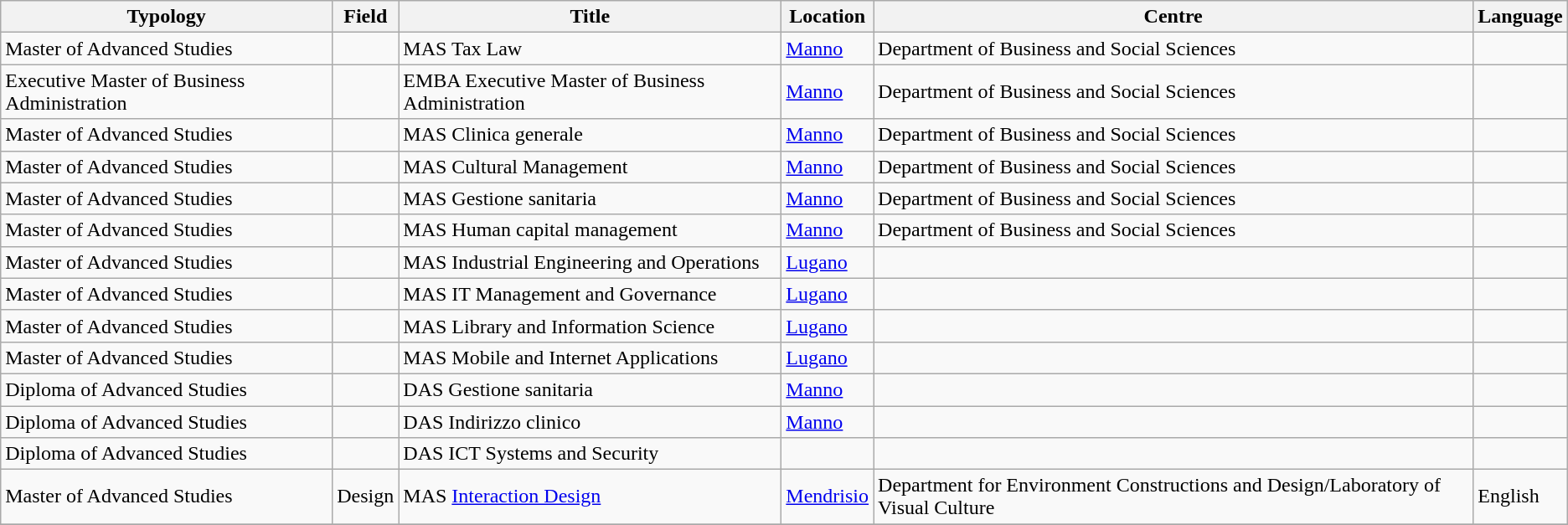<table class="wikitable sortable collapsible collapsed">
<tr>
<th>Typology</th>
<th>Field</th>
<th>Title</th>
<th>Location</th>
<th>Centre</th>
<th>Language</th>
</tr>
<tr>
<td>Master of Advanced Studies</td>
<td></td>
<td>MAS Tax Law</td>
<td><a href='#'>Manno</a></td>
<td>Department of Business and Social Sciences</td>
<td></td>
</tr>
<tr>
<td>Executive Master of Business Administration</td>
<td></td>
<td>EMBA Executive Master of Business Administration</td>
<td><a href='#'>Manno</a></td>
<td>Department of Business and Social Sciences</td>
<td></td>
</tr>
<tr>
<td>Master of Advanced Studies</td>
<td></td>
<td>MAS Clinica generale</td>
<td><a href='#'>Manno</a></td>
<td>Department of Business and Social Sciences</td>
<td></td>
</tr>
<tr>
<td>Master of Advanced Studies</td>
<td></td>
<td>MAS Cultural Management</td>
<td><a href='#'>Manno</a></td>
<td>Department of Business and Social Sciences</td>
<td></td>
</tr>
<tr>
<td>Master of Advanced Studies</td>
<td></td>
<td>MAS Gestione sanitaria</td>
<td><a href='#'>Manno</a></td>
<td>Department of Business and Social Sciences</td>
<td></td>
</tr>
<tr>
<td>Master of Advanced Studies</td>
<td></td>
<td>MAS Human capital management</td>
<td><a href='#'>Manno</a></td>
<td>Department of Business and Social Sciences</td>
<td></td>
</tr>
<tr>
<td>Master of Advanced Studies</td>
<td></td>
<td>MAS Industrial Engineering and Operations</td>
<td><a href='#'>Lugano</a></td>
<td></td>
<td></td>
</tr>
<tr>
<td>Master of Advanced Studies</td>
<td></td>
<td>MAS IT Management and Governance</td>
<td><a href='#'>Lugano</a></td>
<td></td>
<td></td>
</tr>
<tr>
<td>Master of Advanced Studies</td>
<td></td>
<td>MAS Library and Information Science</td>
<td><a href='#'>Lugano</a></td>
<td></td>
<td></td>
</tr>
<tr>
<td>Master of Advanced Studies</td>
<td></td>
<td>MAS Mobile and Internet Applications</td>
<td><a href='#'>Lugano</a></td>
<td></td>
<td></td>
</tr>
<tr>
<td>Diploma of Advanced Studies</td>
<td></td>
<td>DAS Gestione sanitaria</td>
<td><a href='#'>Manno</a></td>
<td></td>
<td></td>
</tr>
<tr>
<td>Diploma of Advanced Studies</td>
<td></td>
<td>DAS Indirizzo clinico</td>
<td><a href='#'>Manno</a></td>
<td></td>
<td></td>
</tr>
<tr>
<td>Diploma of Advanced Studies</td>
<td></td>
<td>DAS ICT Systems and Security</td>
<td></td>
<td></td>
<td></td>
</tr>
<tr>
<td>Master of Advanced Studies</td>
<td>Design</td>
<td>MAS <a href='#'>Interaction Design</a></td>
<td><a href='#'>Mendrisio</a></td>
<td>Department for Environment Constructions and Design/Laboratory of Visual Culture</td>
<td>English</td>
</tr>
<tr>
</tr>
</table>
